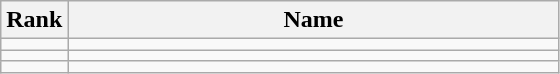<table class="wikitable">
<tr>
<th>Rank</th>
<th style="width: 20em">Name</th>
</tr>
<tr>
<td align="center"></td>
<td></td>
</tr>
<tr>
<td align="center"></td>
<td></td>
</tr>
<tr>
<td align="center"></td>
<td></td>
</tr>
</table>
